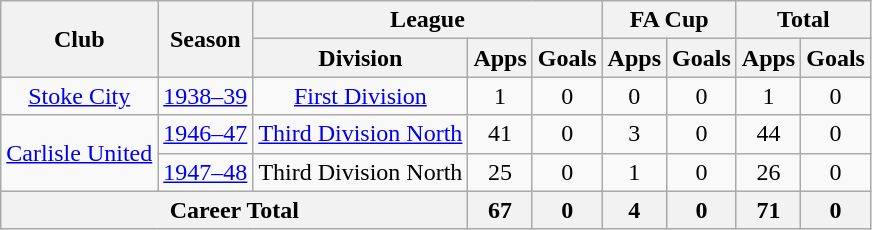<table class="wikitable" style="text-align: center;">
<tr>
<th rowspan="2">Club</th>
<th rowspan="2">Season</th>
<th colspan="3">League</th>
<th colspan="2">FA Cup</th>
<th colspan="2">Total</th>
</tr>
<tr>
<th>Division</th>
<th>Apps</th>
<th>Goals</th>
<th>Apps</th>
<th>Goals</th>
<th>Apps</th>
<th>Goals</th>
</tr>
<tr>
<td><a href='#'>Stoke City</a></td>
<td><a href='#'>1938–39</a></td>
<td><a href='#'>First Division</a></td>
<td>1</td>
<td>0</td>
<td>0</td>
<td>0</td>
<td>1</td>
<td>0</td>
</tr>
<tr>
<td rowspan="2"><a href='#'>Carlisle United</a></td>
<td><a href='#'>1946–47</a></td>
<td><a href='#'>Third Division North</a></td>
<td>41</td>
<td>0</td>
<td>3</td>
<td>0</td>
<td>44</td>
<td>0</td>
</tr>
<tr>
<td><a href='#'>1947–48</a></td>
<td>Third Division North</td>
<td>25</td>
<td>0</td>
<td>1</td>
<td>0</td>
<td>26</td>
<td>0</td>
</tr>
<tr>
<th colspan="3">Career Total</th>
<th>67</th>
<th>0</th>
<th>4</th>
<th>0</th>
<th>71</th>
<th>0</th>
</tr>
</table>
